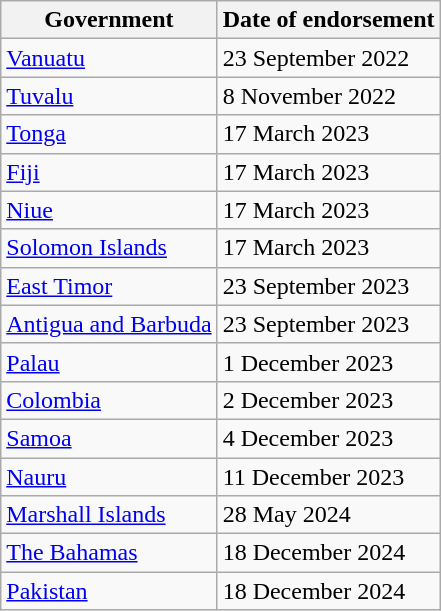<table class="wikitable sortable">
<tr>
<th>Government</th>
<th>Date of endorsement</th>
</tr>
<tr>
<td><a href='#'>Vanuatu</a></td>
<td>23 September 2022</td>
</tr>
<tr>
<td><a href='#'>Tuvalu</a></td>
<td>8 November 2022</td>
</tr>
<tr>
<td><a href='#'>Tonga</a></td>
<td>17 March 2023</td>
</tr>
<tr>
<td><a href='#'>Fiji</a></td>
<td>17 March 2023</td>
</tr>
<tr>
<td><a href='#'>Niue</a></td>
<td>17 March 2023</td>
</tr>
<tr>
<td><a href='#'>Solomon Islands</a></td>
<td>17 March 2023</td>
</tr>
<tr>
<td><a href='#'>East Timor</a></td>
<td>23 September 2023</td>
</tr>
<tr>
<td><a href='#'>Antigua and Barbuda</a></td>
<td>23 September 2023</td>
</tr>
<tr>
<td><a href='#'>Palau</a></td>
<td>1 December 2023</td>
</tr>
<tr>
<td><a href='#'>Colombia</a></td>
<td>2 December 2023</td>
</tr>
<tr>
<td><a href='#'>Samoa</a></td>
<td>4 December 2023</td>
</tr>
<tr>
<td><a href='#'>Nauru</a></td>
<td>11 December 2023</td>
</tr>
<tr>
<td><a href='#'>Marshall Islands</a></td>
<td>28 May 2024</td>
</tr>
<tr>
<td><a href='#'>The Bahamas</a></td>
<td>18 December 2024</td>
</tr>
<tr>
<td><a href='#'>Pakistan</a></td>
<td>18 December 2024</td>
</tr>
</table>
